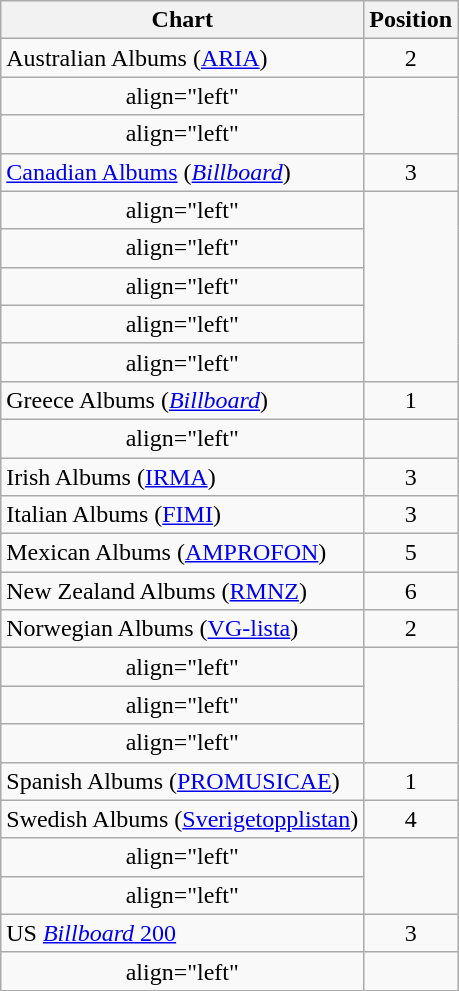<table class="wikitable sortable plainrowheaders" style="text-align:center;">
<tr>
<th>Chart</th>
<th>Position</th>
</tr>
<tr>
<td align="left">Australian Albums (<a href='#'>ARIA</a>)</td>
<td>2</td>
</tr>
<tr>
<td>align="left" </td>
</tr>
<tr>
<td>align="left" </td>
</tr>
<tr>
<td align="left"><a href='#'>Canadian Albums</a> (<em><a href='#'>Billboard</a></em>)</td>
<td>3</td>
</tr>
<tr>
<td>align="left" </td>
</tr>
<tr>
<td>align="left" </td>
</tr>
<tr>
<td>align="left" </td>
</tr>
<tr>
<td>align="left" </td>
</tr>
<tr>
<td>align="left" </td>
</tr>
<tr>
<td align="left">Greece Albums (<a href='#'><em>Billboard</em></a>)</td>
<td>1</td>
</tr>
<tr>
<td>align="left" </td>
</tr>
<tr>
<td align="left">Irish Albums (<a href='#'>IRMA</a>)</td>
<td>3</td>
</tr>
<tr>
<td align="left">Italian Albums (<a href='#'>FIMI</a>)</td>
<td>3</td>
</tr>
<tr>
<td align="left">Mexican Albums (<a href='#'>AMPROFON</a>)</td>
<td>5</td>
</tr>
<tr>
<td align="left">New Zealand Albums (<a href='#'>RMNZ</a>)</td>
<td>6</td>
</tr>
<tr>
<td align="left">Norwegian Albums (<a href='#'>VG-lista</a>)</td>
<td>2</td>
</tr>
<tr>
<td>align="left" </td>
</tr>
<tr>
<td>align="left" </td>
</tr>
<tr>
<td>align="left" </td>
</tr>
<tr>
<td align="left">Spanish Albums (<a href='#'>PROMUSICAE</a>)</td>
<td>1</td>
</tr>
<tr>
<td align="left">Swedish Albums (<a href='#'>Sverigetopplistan</a>)</td>
<td>4</td>
</tr>
<tr>
<td>align="left" </td>
</tr>
<tr>
<td>align="left" </td>
</tr>
<tr>
<td align="left">US <a href='#'><em>Billboard</em> 200</a></td>
<td>3</td>
</tr>
<tr>
<td>align="left" </td>
</tr>
</table>
